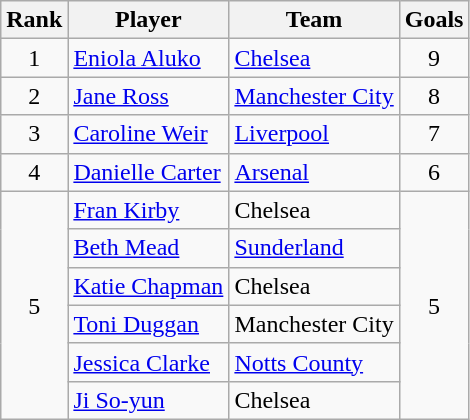<table class="wikitable" style="text-align:center">
<tr>
<th>Rank</th>
<th>Player</th>
<th>Team</th>
<th>Goals</th>
</tr>
<tr>
<td>1</td>
<td align="left"> <a href='#'>Eniola Aluko</a></td>
<td align="left"><a href='#'>Chelsea</a></td>
<td>9</td>
</tr>
<tr>
<td>2</td>
<td align="left"> <a href='#'>Jane Ross</a></td>
<td align="left"><a href='#'>Manchester City</a></td>
<td>8</td>
</tr>
<tr>
<td>3</td>
<td align="left"> <a href='#'>Caroline Weir</a></td>
<td align="left"><a href='#'>Liverpool</a></td>
<td>7</td>
</tr>
<tr>
<td>4</td>
<td align="left"> <a href='#'>Danielle Carter</a></td>
<td align="left"><a href='#'>Arsenal</a></td>
<td>6</td>
</tr>
<tr>
<td rowspan=6>5</td>
<td align="left"> <a href='#'>Fran Kirby</a></td>
<td align="left">Chelsea</td>
<td rowspan=6>5</td>
</tr>
<tr>
<td align="left"> <a href='#'>Beth Mead</a></td>
<td align="left"><a href='#'>Sunderland</a></td>
</tr>
<tr>
<td align="left"> <a href='#'>Katie Chapman</a></td>
<td align="left">Chelsea</td>
</tr>
<tr>
<td align="left"> <a href='#'>Toni Duggan</a></td>
<td align="left">Manchester City</td>
</tr>
<tr>
<td align="left"> <a href='#'>Jessica Clarke</a></td>
<td align="left"><a href='#'>Notts County</a></td>
</tr>
<tr>
<td align="left"> <a href='#'>Ji So-yun</a></td>
<td align="left">Chelsea</td>
</tr>
</table>
